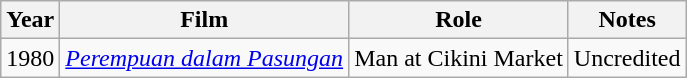<table class="wikitable">
<tr>
<th>Year</th>
<th>Film</th>
<th>Role</th>
<th>Notes</th>
</tr>
<tr>
<td>1980</td>
<td><em><a href='#'>Perempuan dalam Pasungan</a></em></td>
<td>Man at Cikini Market</td>
<td>Uncredited</td>
</tr>
</table>
